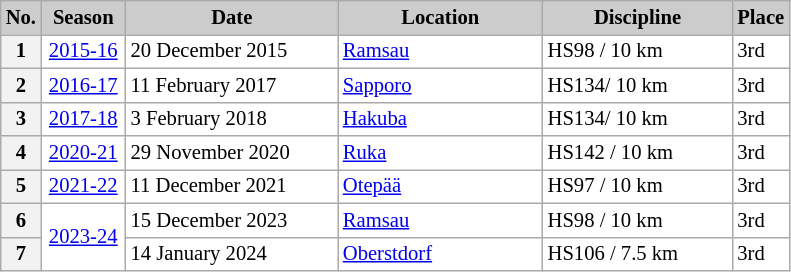<table class="wikitable sortable plainrowheaders" cellpadding="3" cellspacing="0" border="1" style="background:#fff; font-size:86%; border:gray solid 1px; border-collapse:collapse;">
<tr style="background:#ccc; text-align:center;">
<th scope="col" style="background:#ccc; width:15px;">No.</th>
<th scope="col" style="background:#ccc; width:50px;">Season</th>
<th scope="col" style="background:#ccc; width:135px;">Date</th>
<th scope="col" style="background:#ccc; width:130px;">Location</th>
<th scope="col" style="background:#ccc; width:120px;">Discipline</th>
<th scope="col" style="background:#ccc; width:30px;">Place</th>
</tr>
<tr>
<th scope=row>1</th>
<td rowspan=1 align=center><a href='#'>2015-16</a></td>
<td>20 December 2015</td>
<td> <a href='#'>Ramsau</a></td>
<td>HS98 / 10 km</td>
<td>3rd</td>
</tr>
<tr>
<th scope=row>2</th>
<td rowspan=1 align=center><a href='#'>2016-17</a></td>
<td>11 February 2017</td>
<td> <a href='#'>Sapporo</a></td>
<td>HS134/ 10 km</td>
<td>3rd</td>
</tr>
<tr>
<th scope=row>3</th>
<td rowspan=1 align=center><a href='#'>2017-18</a></td>
<td>3 February 2018</td>
<td> <a href='#'>Hakuba</a></td>
<td>HS134/ 10 km</td>
<td>3rd</td>
</tr>
<tr>
<th scope=row>4</th>
<td rowspan=1 align=center><a href='#'>2020-21</a></td>
<td>29 November 2020</td>
<td> <a href='#'>Ruka</a></td>
<td>HS142 / 10 km</td>
<td>3rd</td>
</tr>
<tr>
<th scope=row>5</th>
<td rowspan=1 align=center><a href='#'>2021-22</a></td>
<td>11 December 2021</td>
<td> <a href='#'>Otepää</a></td>
<td>HS97 / 10 km</td>
<td>3rd</td>
</tr>
<tr>
<th scope=row>6</th>
<td rowspan=2 align=center><a href='#'>2023-24</a></td>
<td>15 December 2023</td>
<td> <a href='#'>Ramsau</a></td>
<td>HS98 / 10 km</td>
<td>3rd</td>
</tr>
<tr>
<th scope=row>7</th>
<td>14 January 2024</td>
<td> <a href='#'>Oberstdorf</a></td>
<td>HS106 / 7.5 km</td>
<td>3rd</td>
</tr>
</table>
